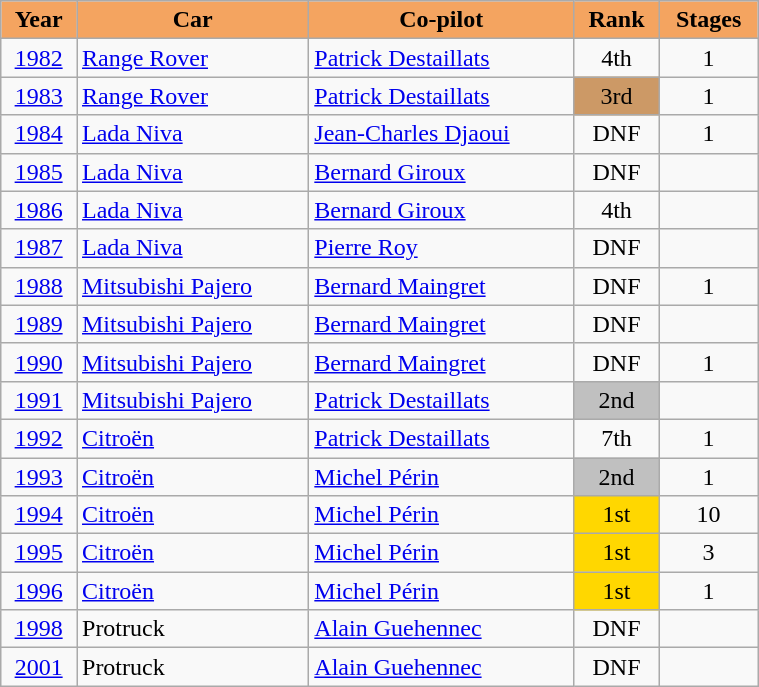<table class="wikitable" width=40% style="font-size: 100%;">
<tr>
<th style="background:sandybrown">Year</th>
<th style="background:sandybrown">Car</th>
<th style="background:sandybrown">Co-pilot</th>
<th style="background:sandybrown">Rank</th>
<th style="background:sandybrown">Stages</th>
</tr>
<tr>
<td align=center><a href='#'>1982</a></td>
<td><a href='#'>Range Rover</a></td>
<td> <a href='#'>Patrick Destaillats</a></td>
<td align=center>4th</td>
<td align=center>1</td>
</tr>
<tr>
<td align=center><a href='#'>1983</a></td>
<td><a href='#'>Range Rover</a></td>
<td> <a href='#'>Patrick Destaillats</a></td>
<td align=center bgcolor=cc9966>3rd</td>
<td align=center>1</td>
</tr>
<tr>
<td align=center><a href='#'>1984</a></td>
<td><a href='#'>Lada Niva</a></td>
<td> <a href='#'>Jean-Charles Djaoui</a></td>
<td align=center>DNF</td>
<td align=center>1</td>
</tr>
<tr>
<td align=center><a href='#'>1985</a></td>
<td><a href='#'>Lada Niva</a></td>
<td> <a href='#'>Bernard Giroux</a></td>
<td align=center>DNF</td>
<td align=center></td>
</tr>
<tr>
<td align=center><a href='#'>1986</a></td>
<td><a href='#'>Lada Niva</a></td>
<td> <a href='#'>Bernard Giroux</a></td>
<td align=center>4th</td>
<td align=center></td>
</tr>
<tr>
<td align=center><a href='#'>1987</a></td>
<td><a href='#'>Lada Niva</a></td>
<td> <a href='#'>Pierre Roy</a></td>
<td align=center>DNF</td>
<td align=center></td>
</tr>
<tr>
<td align=center><a href='#'>1988</a></td>
<td><a href='#'>Mitsubishi Pajero</a></td>
<td> <a href='#'>Bernard Maingret</a></td>
<td align=center>DNF</td>
<td align=center>1</td>
</tr>
<tr>
<td align=center><a href='#'>1989</a></td>
<td><a href='#'>Mitsubishi Pajero</a></td>
<td> <a href='#'>Bernard Maingret</a></td>
<td align=center>DNF</td>
<td align=center></td>
</tr>
<tr>
<td align=center><a href='#'>1990</a></td>
<td><a href='#'>Mitsubishi Pajero</a></td>
<td> <a href='#'>Bernard Maingret</a></td>
<td align=center>DNF</td>
<td align=center>1</td>
</tr>
<tr>
<td align=center><a href='#'>1991</a></td>
<td><a href='#'>Mitsubishi Pajero</a></td>
<td> <a href='#'>Patrick Destaillats</a></td>
<td align=center bgcolor=silver>2nd</td>
<td align=center></td>
</tr>
<tr>
<td align=center><a href='#'>1992</a></td>
<td><a href='#'>Citroën</a></td>
<td> <a href='#'>Patrick Destaillats</a></td>
<td align=center>7th</td>
<td align=center>1</td>
</tr>
<tr>
<td align=center><a href='#'>1993</a></td>
<td><a href='#'>Citroën</a></td>
<td> <a href='#'>Michel Périn</a></td>
<td align=center bgcolor=silver>2nd</td>
<td align=center>1</td>
</tr>
<tr>
<td align=center><a href='#'>1994</a></td>
<td><a href='#'>Citroën</a></td>
<td> <a href='#'>Michel Périn</a></td>
<td align=center bgcolor=gold>1st</td>
<td align=center>10</td>
</tr>
<tr>
<td align=center><a href='#'>1995</a></td>
<td><a href='#'>Citroën</a></td>
<td> <a href='#'>Michel Périn</a></td>
<td align=center bgcolor=gold>1st</td>
<td align=center>3</td>
</tr>
<tr>
<td align=center><a href='#'>1996</a></td>
<td><a href='#'>Citroën</a></td>
<td> <a href='#'>Michel Périn</a></td>
<td align=center bgcolor=gold>1st</td>
<td align=center>1</td>
</tr>
<tr>
<td align=center><a href='#'>1998</a></td>
<td>Protruck</td>
<td> <a href='#'>Alain Guehennec</a></td>
<td align=center>DNF</td>
<td align=center></td>
</tr>
<tr>
<td align=center><a href='#'>2001</a></td>
<td>Protruck</td>
<td> <a href='#'>Alain Guehennec</a></td>
<td align=center>DNF</td>
<td align=center></td>
</tr>
</table>
